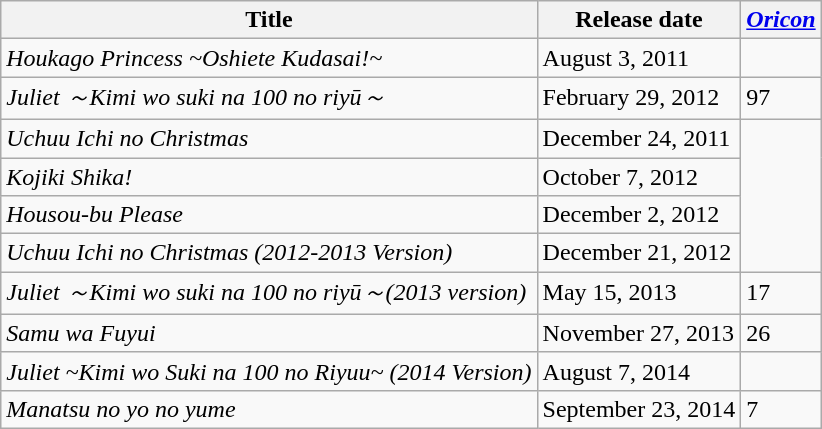<table class="wikitable">
<tr>
<th>Title</th>
<th>Release date</th>
<th><em><a href='#'>Oricon</a></em></th>
</tr>
<tr>
<td><em>Houkago Princess ~Oshiete Kudasai!~</em></td>
<td>August 3, 2011</td>
</tr>
<tr>
<td><em>Juliet ～Kimi wo suki na 100 no riyū～</em></td>
<td>February 29, 2012</td>
<td>97</td>
</tr>
<tr>
<td><em>Uchuu Ichi no Christmas</em></td>
<td>December 24, 2011</td>
</tr>
<tr>
<td><em>Kojiki Shika!</em></td>
<td>October 7, 2012</td>
</tr>
<tr>
<td><em>Housou-bu Please</em></td>
<td>December 2, 2012</td>
</tr>
<tr>
<td><em>Uchuu Ichi no Christmas (2012-2013 Version)</em></td>
<td>December 21, 2012</td>
</tr>
<tr>
<td><em>Juliet ～Kimi wo suki na 100 no riyū～(2013 version)</em></td>
<td>May 15, 2013</td>
<td>17</td>
</tr>
<tr>
<td><em>Samu wa Fuyui</em></td>
<td>November 27, 2013</td>
<td>26</td>
</tr>
<tr>
<td><em>Juliet ~Kimi wo Suki na 100 no Riyuu~ (2014 Version)</em></td>
<td>August 7, 2014</td>
</tr>
<tr>
<td><em>Manatsu no yo no yume</em></td>
<td>September 23, 2014</td>
<td>7</td>
</tr>
</table>
